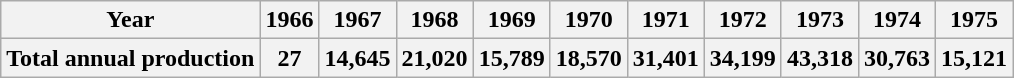<table class="wikitable" style="text-align:center">
<tr>
<th>Year</th>
<th>1966</th>
<th>1967</th>
<th>1968</th>
<th>1969</th>
<th>1970</th>
<th>1971</th>
<th>1972</th>
<th>1973</th>
<th>1974</th>
<th>1975</th>
</tr>
<tr>
<th>Total annual production</th>
<th>27</th>
<th>14,645</th>
<th>21,020</th>
<th>15,789</th>
<th>18,570</th>
<th>31,401</th>
<th>34,199</th>
<th>43,318</th>
<th>30,763</th>
<th>15,121</th>
</tr>
</table>
